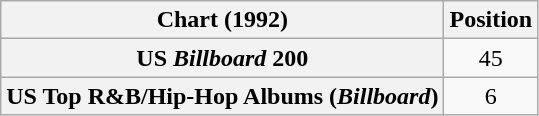<table class="wikitable plainrowheaders" style="text-align:center">
<tr>
<th scope="col">Chart (1992)</th>
<th scope="col">Position</th>
</tr>
<tr>
<th scope="row">US <em>Billboard</em> 200</th>
<td>45</td>
</tr>
<tr>
<th scope="row">US Top R&B/Hip-Hop Albums (<em>Billboard</em>)</th>
<td>6</td>
</tr>
</table>
